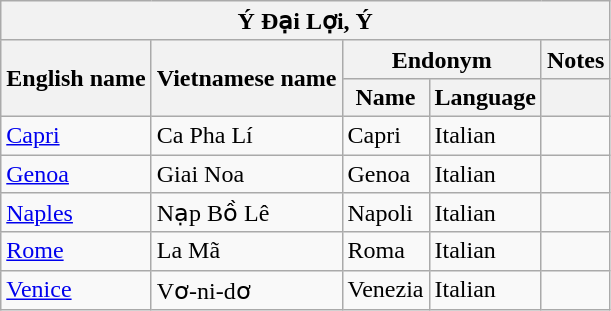<table class="wikitable sortable">
<tr>
<th colspan="5"> Ý Đại Lợi, Ý</th>
</tr>
<tr>
<th rowspan="2">English name</th>
<th rowspan="2">Vietnamese name</th>
<th colspan="2">Endonym</th>
<th>Notes</th>
</tr>
<tr>
<th>Name</th>
<th>Language</th>
<th></th>
</tr>
<tr>
<td><a href='#'>Capri</a></td>
<td>Ca Pha Lí</td>
<td>Capri</td>
<td>Italian</td>
<td></td>
</tr>
<tr>
<td><a href='#'>Genoa</a></td>
<td>Giai Noa</td>
<td>Genoa</td>
<td>Italian</td>
<td></td>
</tr>
<tr>
<td><a href='#'>Naples</a></td>
<td>Nạp Bồ Lê</td>
<td>Napoli</td>
<td>Italian</td>
<td></td>
</tr>
<tr>
<td><a href='#'>Rome</a></td>
<td>La Mã</td>
<td>Roma</td>
<td>Italian</td>
<td></td>
</tr>
<tr>
<td><a href='#'>Venice</a></td>
<td>Vơ-ni-dơ</td>
<td>Venezia</td>
<td>Italian</td>
<td></td>
</tr>
</table>
